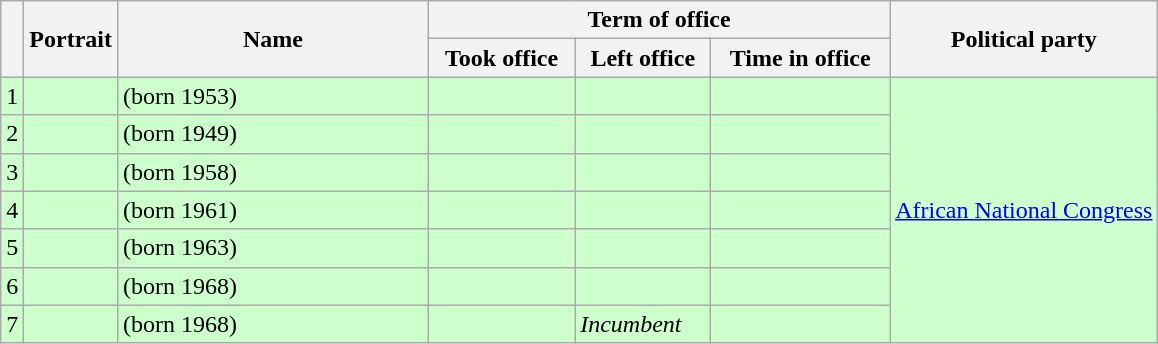<table class="wikitable sortable">
<tr>
<th rowspan="2"></th>
<th rowspan="2">Portrait</th>
<th rowspan="2" width="200px">Name<br></th>
<th colspan="3" width="300px">Term of office</th>
<th rowspan="2">Political party</th>
</tr>
<tr>
<th>Took office</th>
<th>Left office</th>
<th>Time in office</th>
</tr>
<tr bgcolor=#CCFFCC>
<td>1</td>
<td></td>
<td> (born 1953)</td>
<td></td>
<td></td>
<td></td>
<td rowspan=7><a href='#'>African National Congress</a></td>
</tr>
<tr bgcolor=#CCFFCC>
<td>2</td>
<td></td>
<td> (born 1949)</td>
<td></td>
<td></td>
<td></td>
</tr>
<tr bgcolor=#CCFFCC>
<td>3</td>
<td></td>
<td> (born 1958)</td>
<td></td>
<td></td>
<td></td>
</tr>
<tr bgcolor=#CCFFCC>
<td>4</td>
<td></td>
<td> (born 1961)</td>
<td></td>
<td></td>
<td></td>
</tr>
<tr bgcolor=#CCFFCC>
<td>5</td>
<td></td>
<td> (born 1963)</td>
<td></td>
<td></td>
<td></td>
</tr>
<tr bgcolor=#CCFFCC>
<td>6</td>
<td></td>
<td> (born 1968)</td>
<td></td>
<td></td>
<td></td>
</tr>
<tr bgcolor=#CCFFCC>
<td>7</td>
<td></td>
<td> (born 1968)</td>
<td></td>
<td><em>Incumbent</em></td>
<td></td>
</tr>
</table>
